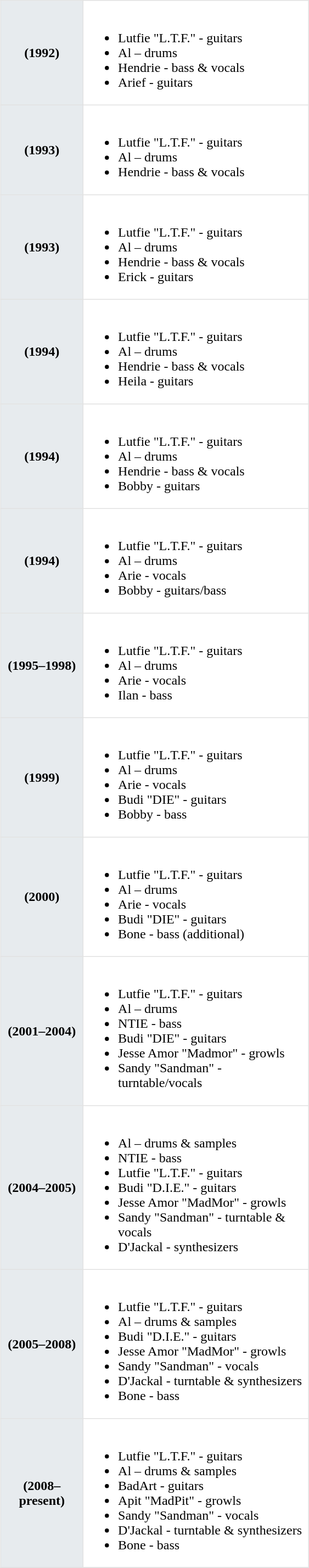<table class="toccolours" border=1 cellpadding=2 cellspacing=0 style="float: right; width: 375px; margin: 0 0 1em 1em; border-collapse: collapse; border: 1px solid #E2E2E2;">
<tr>
<th bgcolor="#E7EBEE">(1992)</th>
<td><br><ul><li>Lutfie "L.T.F." - guitars</li><li>Al – drums</li><li>Hendrie - bass & vocals</li><li>Arief - guitars</li></ul></td>
</tr>
<tr>
<th bgcolor="#E7EBEE">(1993)</th>
<td><br><ul><li>Lutfie "L.T.F." - guitars</li><li>Al – drums</li><li>Hendrie - bass & vocals</li></ul></td>
</tr>
<tr>
<th bgcolor="#E7EBEE">(1993)</th>
<td><br><ul><li>Lutfie "L.T.F." - guitars</li><li>Al – drums</li><li>Hendrie - bass & vocals</li><li>Erick - guitars</li></ul></td>
</tr>
<tr>
<th bgcolor="#E7EBEE">(1994)</th>
<td><br><ul><li>Lutfie "L.T.F." - guitars</li><li>Al – drums</li><li>Hendrie - bass & vocals</li><li>Heila - guitars</li></ul></td>
</tr>
<tr>
<th bgcolor="#E7EBEE">(1994)</th>
<td><br><ul><li>Lutfie "L.T.F." - guitars</li><li>Al – drums</li><li>Hendrie - bass & vocals</li><li>Bobby - guitars</li></ul></td>
</tr>
<tr>
<th bgcolor="#E7EBEE">(1994)</th>
<td><br><ul><li>Lutfie "L.T.F." - guitars</li><li>Al – drums</li><li>Arie - vocals</li><li>Bobby - guitars/bass</li></ul></td>
</tr>
<tr>
<th bgcolor="#E7EBEE">(1995–1998)</th>
<td><br><ul><li>Lutfie "L.T.F." - guitars</li><li>Al – drums</li><li>Arie - vocals</li><li>Ilan - bass</li></ul></td>
</tr>
<tr>
<th bgcolor="#E7EBEE">(1999)</th>
<td><br><ul><li>Lutfie "L.T.F." - guitars</li><li>Al – drums</li><li>Arie - vocals</li><li>Budi "DIE" - guitars</li><li>Bobby - bass</li></ul></td>
</tr>
<tr>
<th bgcolor="#E7EBEE">(2000)</th>
<td><br><ul><li>Lutfie "L.T.F." - guitars</li><li>Al – drums</li><li>Arie - vocals</li><li>Budi "DIE" - guitars</li><li>Bone - bass (additional)</li></ul></td>
</tr>
<tr>
<th bgcolor="#E7EBEE">(2001–2004)</th>
<td><br><ul><li>Lutfie "L.T.F." - guitars</li><li>Al – drums</li><li>NTIE - bass</li><li>Budi "DIE" - guitars</li><li>Jesse Amor "Madmor" - growls</li><li>Sandy "Sandman" - turntable/vocals</li></ul></td>
</tr>
<tr>
<th bgcolor="#E7EBEE">(2004–2005)</th>
<td><br><ul><li>Al – drums & samples</li><li>NTIE - bass</li><li>Lutfie "L.T.F." - guitars</li><li>Budi "D.I.E." - guitars</li><li>Jesse Amor "MadMor" - growls</li><li>Sandy "Sandman" - turntable & vocals</li><li>D'Jackal - synthesizers</li></ul></td>
</tr>
<tr>
<th bgcolor="#E7EBEE">(2005–2008)</th>
<td><br><ul><li>Lutfie "L.T.F." - guitars</li><li>Al – drums & samples</li><li>Budi "D.I.E." - guitars</li><li>Jesse Amor "MadMor" - growls</li><li>Sandy "Sandman" - vocals</li><li>D'Jackal - turntable & synthesizers</li><li>Bone - bass</li></ul></td>
</tr>
<tr>
<th bgcolor="#E7EBEE">(2008–present)</th>
<td><br><ul><li>Lutfie "L.T.F." - guitars</li><li>Al – drums & samples</li><li>BadArt - guitars</li><li>Apit "MadPit" - growls</li><li>Sandy "Sandman" - vocals</li><li>D'Jackal - turntable & synthesizers</li><li>Bone - bass</li></ul></td>
</tr>
<tr>
</tr>
<tr>
</tr>
</table>
